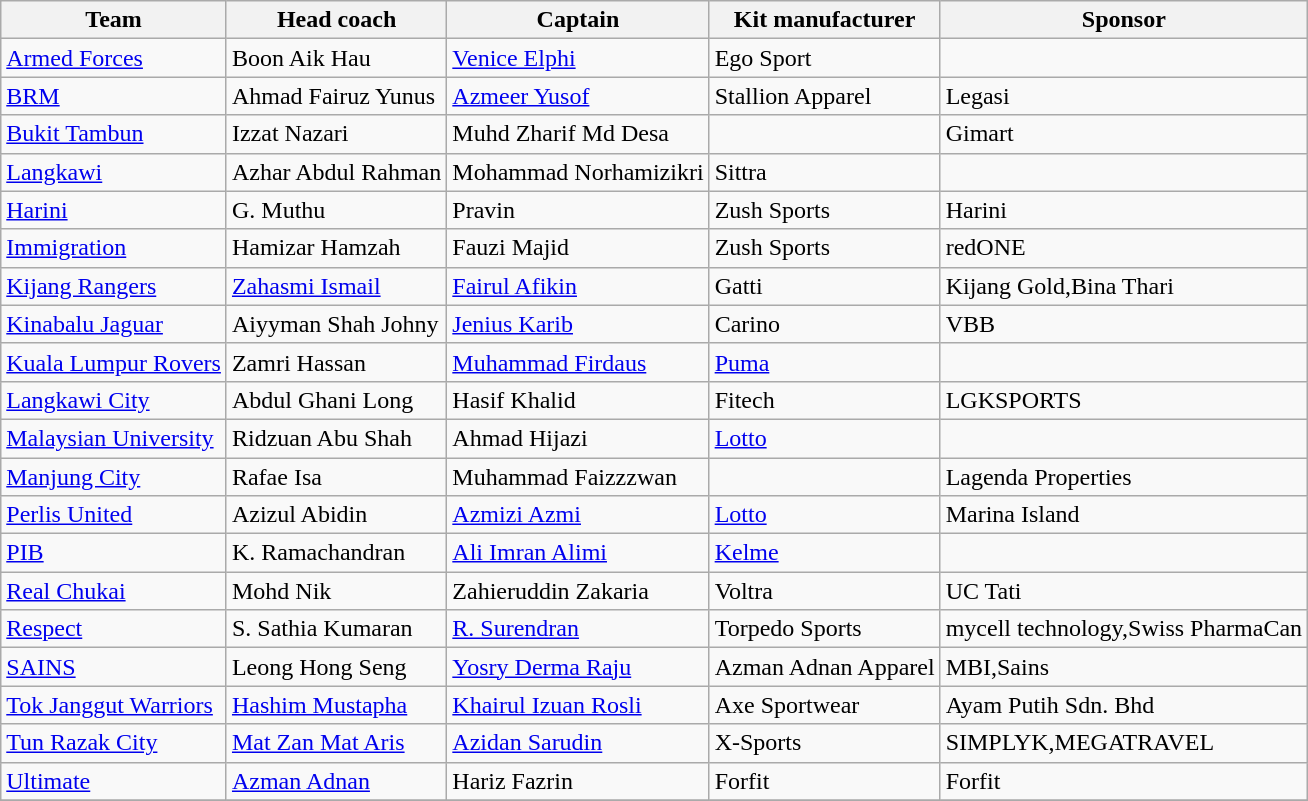<table class="wikitable sortable">
<tr>
<th>Team</th>
<th>Head coach</th>
<th>Captain</th>
<th>Kit manufacturer</th>
<th>Sponsor</th>
</tr>
<tr>
<td><a href='#'>Armed Forces</a></td>
<td> Boon Aik Hau</td>
<td> <a href='#'>Venice Elphi</a></td>
<td>Ego Sport</td>
<td></td>
</tr>
<tr>
<td><a href='#'>BRM</a></td>
<td> Ahmad Fairuz Yunus</td>
<td> <a href='#'>Azmeer Yusof</a></td>
<td>Stallion Apparel</td>
<td>Legasi</td>
</tr>
<tr>
<td><a href='#'>Bukit Tambun</a></td>
<td> Izzat Nazari</td>
<td> Muhd Zharif Md Desa</td>
<td></td>
<td>Gimart</td>
</tr>
<tr>
<td><a href='#'>Langkawi</a></td>
<td> Azhar Abdul Rahman</td>
<td> Mohammad Norhamizikri</td>
<td>Sittra</td>
<td></td>
</tr>
<tr>
<td><a href='#'>Harini</a></td>
<td> G. Muthu</td>
<td> Pravin</td>
<td>Zush Sports</td>
<td>Harini</td>
</tr>
<tr>
<td><a href='#'>Immigration</a></td>
<td> Hamizar Hamzah</td>
<td> Fauzi Majid</td>
<td>Zush Sports</td>
<td>redONE</td>
</tr>
<tr>
<td><a href='#'>Kijang Rangers</a></td>
<td> <a href='#'>Zahasmi Ismail</a></td>
<td> <a href='#'>Fairul Afikin</a></td>
<td>Gatti</td>
<td>Kijang Gold,Bina Thari</td>
</tr>
<tr>
<td><a href='#'>Kinabalu Jaguar</a></td>
<td> Aiyyman Shah Johny</td>
<td> <a href='#'>Jenius Karib</a></td>
<td>Carino</td>
<td>VBB</td>
</tr>
<tr>
<td><a href='#'>Kuala Lumpur Rovers</a></td>
<td> Zamri Hassan</td>
<td> <a href='#'>Muhammad Firdaus</a></td>
<td><a href='#'>Puma</a></td>
<td></td>
</tr>
<tr>
<td><a href='#'>Langkawi City</a></td>
<td> Abdul Ghani Long</td>
<td> Hasif Khalid</td>
<td>Fitech</td>
<td>LGKSPORTS</td>
</tr>
<tr>
<td><a href='#'>Malaysian University</a></td>
<td> Ridzuan Abu Shah</td>
<td> Ahmad Hijazi</td>
<td><a href='#'>Lotto</a></td>
<td></td>
</tr>
<tr>
<td><a href='#'>Manjung City</a></td>
<td> Rafae Isa</td>
<td> Muhammad Faizzzwan</td>
<td></td>
<td>Lagenda Properties</td>
</tr>
<tr>
<td><a href='#'>Perlis United</a></td>
<td> Azizul Abidin</td>
<td> <a href='#'>Azmizi Azmi</a></td>
<td><a href='#'>Lotto</a></td>
<td>Marina Island</td>
</tr>
<tr>
<td><a href='#'>PIB</a></td>
<td> K. Ramachandran</td>
<td> <a href='#'>Ali Imran Alimi</a></td>
<td><a href='#'>Kelme</a></td>
<td></td>
</tr>
<tr>
<td><a href='#'>Real Chukai</a></td>
<td> Mohd Nik</td>
<td> Zahieruddin Zakaria</td>
<td>Voltra</td>
<td>UC Tati</td>
</tr>
<tr>
<td><a href='#'>Respect</a></td>
<td> S. Sathia Kumaran</td>
<td> <a href='#'>R. Surendran</a></td>
<td>Torpedo Sports</td>
<td>mycell technology,Swiss PharmaCan</td>
</tr>
<tr>
<td><a href='#'>SAINS</a></td>
<td> Leong Hong Seng</td>
<td> <a href='#'>Yosry Derma Raju</a></td>
<td>Azman Adnan Apparel</td>
<td>MBI,Sains</td>
</tr>
<tr>
<td><a href='#'>Tok Janggut Warriors</a></td>
<td> <a href='#'>Hashim Mustapha</a></td>
<td> <a href='#'>Khairul Izuan Rosli</a></td>
<td>Axe Sportwear</td>
<td>Ayam Putih Sdn. Bhd</td>
</tr>
<tr>
<td><a href='#'>Tun Razak City</a></td>
<td> <a href='#'>Mat Zan Mat Aris</a></td>
<td> <a href='#'>Azidan Sarudin</a></td>
<td>X-Sports</td>
<td>SIMPLYK,MEGATRAVEL</td>
</tr>
<tr>
<td><a href='#'>Ultimate</a></td>
<td> <a href='#'>Azman Adnan</a></td>
<td> Hariz Fazrin</td>
<td>Forfit</td>
<td>Forfit</td>
</tr>
<tr>
</tr>
</table>
